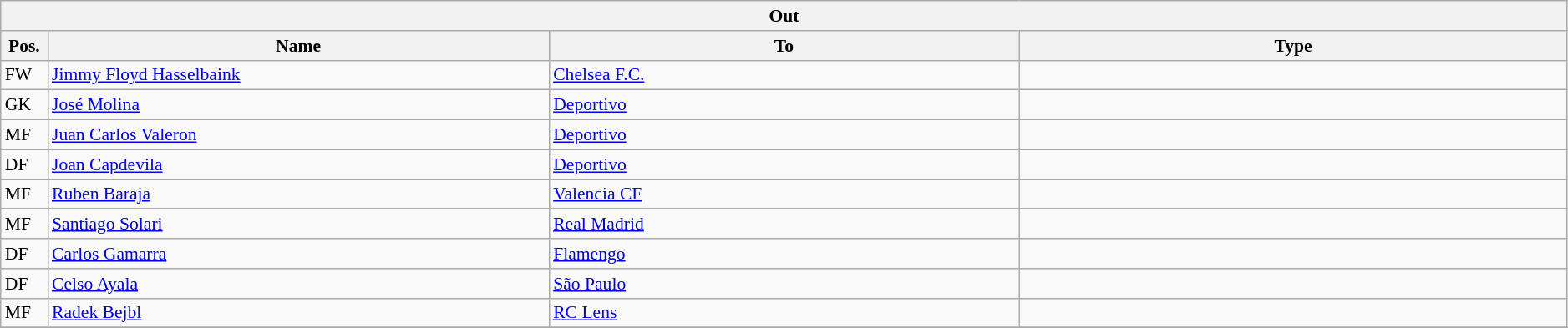<table class="wikitable" style="font-size:90%;width:99%;">
<tr>
<th colspan="4">Out</th>
</tr>
<tr>
<th width=3%>Pos.</th>
<th width=32%>Name</th>
<th width=30%>To</th>
<th width=35%>Type</th>
</tr>
<tr>
<td>FW</td>
<td><a href='#'>Jimmy Floyd Hasselbaink</a></td>
<td><a href='#'>Chelsea F.C.</a></td>
<td></td>
</tr>
<tr>
<td>GK</td>
<td><a href='#'>José Molina</a></td>
<td><a href='#'>Deportivo</a></td>
<td></td>
</tr>
<tr>
<td>MF</td>
<td><a href='#'>Juan Carlos Valeron</a></td>
<td><a href='#'>Deportivo</a></td>
<td></td>
</tr>
<tr>
<td>DF</td>
<td><a href='#'>Joan Capdevila</a></td>
<td><a href='#'>Deportivo</a></td>
<td></td>
</tr>
<tr>
<td>MF</td>
<td><a href='#'>Ruben Baraja</a></td>
<td><a href='#'>Valencia CF</a></td>
<td></td>
</tr>
<tr>
<td>MF</td>
<td><a href='#'>Santiago Solari</a></td>
<td><a href='#'>Real Madrid</a></td>
<td></td>
</tr>
<tr>
<td>DF</td>
<td><a href='#'>Carlos Gamarra</a></td>
<td><a href='#'>Flamengo</a></td>
<td></td>
</tr>
<tr>
<td>DF</td>
<td><a href='#'>Celso Ayala</a></td>
<td><a href='#'>São Paulo</a></td>
<td></td>
</tr>
<tr>
<td>MF</td>
<td><a href='#'>Radek Bejbl</a></td>
<td><a href='#'>RC Lens</a></td>
<td></td>
</tr>
<tr>
</tr>
</table>
